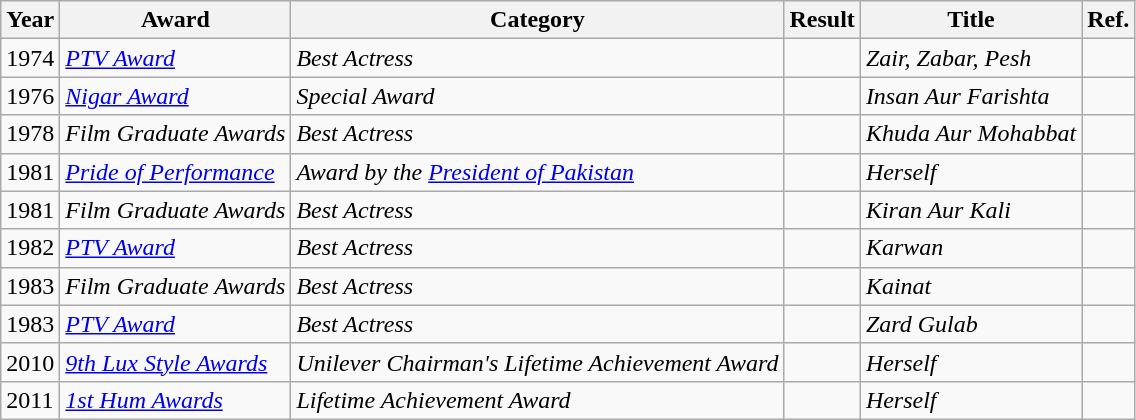<table class="wikitable">
<tr>
<th>Year</th>
<th>Award</th>
<th>Category</th>
<th>Result</th>
<th>Title</th>
<th>Ref.</th>
</tr>
<tr>
<td>1974</td>
<td><em><a href='#'>PTV Award</a></em></td>
<td><em>Best Actress</em></td>
<td></td>
<td><em>Zair, Zabar, Pesh</em></td>
<td></td>
</tr>
<tr>
<td>1976</td>
<td><em><a href='#'>Nigar Award</a></em></td>
<td><em>Special Award</em></td>
<td></td>
<td><em>Insan Aur Farishta</em></td>
<td></td>
</tr>
<tr>
<td>1978</td>
<td><em>Film Graduate Awards</em></td>
<td><em>Best Actress</em></td>
<td></td>
<td><em>Khuda Aur Mohabbat</em></td>
<td></td>
</tr>
<tr>
<td>1981</td>
<td><em><a href='#'>Pride of Performance</a></em></td>
<td><em>Award by the <a href='#'>President of Pakistan</a></em></td>
<td></td>
<td><em>Herself</em></td>
<td></td>
</tr>
<tr>
<td>1981</td>
<td><em>Film Graduate Awards</em></td>
<td><em>Best Actress</em></td>
<td></td>
<td><em>Kiran Aur Kali</em></td>
<td></td>
</tr>
<tr>
<td>1982</td>
<td><em><a href='#'>PTV Award</a></em></td>
<td><em>Best Actress</em></td>
<td></td>
<td><em>Karwan</em></td>
<td></td>
</tr>
<tr>
<td>1983</td>
<td><em>Film Graduate Awards</em></td>
<td><em>Best Actress</em></td>
<td></td>
<td><em>Kainat</em></td>
<td></td>
</tr>
<tr>
<td>1983</td>
<td><em><a href='#'>PTV Award</a></em></td>
<td><em>Best Actress</em></td>
<td></td>
<td><em>Zard Gulab</em></td>
<td></td>
</tr>
<tr>
<td>2010</td>
<td><em><a href='#'>9th Lux Style Awards</a></em></td>
<td><em>Unilever Chairman's Lifetime Achievement Award</em></td>
<td></td>
<td><em>Herself</em></td>
<td></td>
</tr>
<tr>
<td>2011</td>
<td><em><a href='#'>1st Hum Awards</a></em></td>
<td><em>Lifetime Achievement Award</em></td>
<td></td>
<td><em>Herself</em></td>
<td></td>
</tr>
</table>
